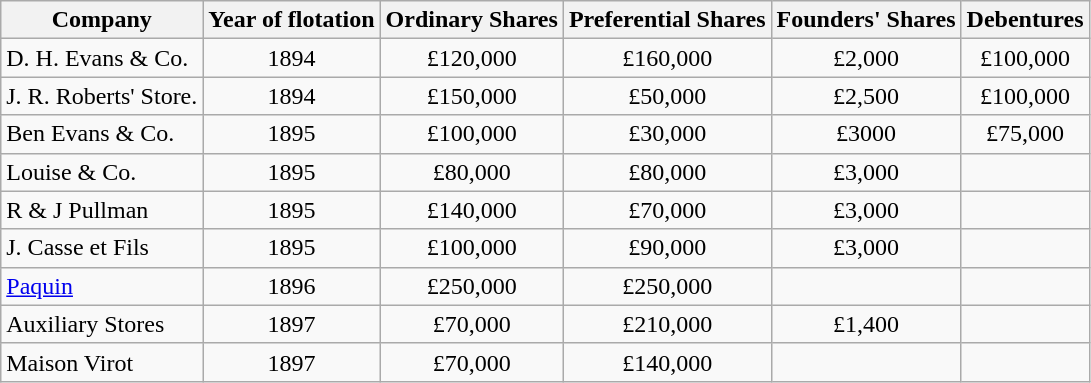<table class="wikitable">
<tr>
<th>Company</th>
<th>Year of flotation</th>
<th>Ordinary Shares</th>
<th>Preferential Shares</th>
<th>Founders' Shares</th>
<th>Debentures</th>
</tr>
<tr>
<td>D. H. Evans & Co.</td>
<td style="text-align:center">1894</td>
<td style="text-align:center">£120,000</td>
<td style="text-align:center">£160,000</td>
<td style="text-align:center">£2,000</td>
<td style="text-align:center">£100,000</td>
</tr>
<tr>
<td>J. R. Roberts' Store.</td>
<td style="text-align:center">1894</td>
<td style="text-align:center">£150,000</td>
<td style="text-align:center">£50,000</td>
<td style="text-align:center">£2,500</td>
<td style="text-align:center">£100,000</td>
</tr>
<tr>
<td>Ben Evans & Co.</td>
<td style="text-align:center">1895</td>
<td style="text-align:center">£100,000</td>
<td style="text-align:center">£30,000</td>
<td style="text-align:center">£3000</td>
<td style="text-align:center">£75,000</td>
</tr>
<tr>
<td>Louise & Co.</td>
<td style="text-align:center">1895</td>
<td style="text-align:center">£80,000</td>
<td style="text-align:center">£80,000</td>
<td style="text-align:center">£3,000</td>
<td style="text-align:center"></td>
</tr>
<tr>
<td>R & J Pullman</td>
<td style="text-align:center">1895</td>
<td style="text-align:center">£140,000</td>
<td style="text-align:center">£70,000</td>
<td style="text-align:center">£3,000</td>
<td style="text-align:center"></td>
</tr>
<tr>
<td>J. Casse et Fils</td>
<td style="text-align:center">1895</td>
<td style="text-align:center">£100,000</td>
<td style="text-align:center">£90,000</td>
<td style="text-align:center">£3,000</td>
<td style="text-align:center"></td>
</tr>
<tr>
<td><a href='#'>Paquin</a></td>
<td style="text-align:center">1896</td>
<td style="text-align:center">£250,000</td>
<td style="text-align:center">£250,000</td>
<td style="text-align:center"></td>
<td style="text-align:center"></td>
</tr>
<tr>
<td>Auxiliary Stores</td>
<td style="text-align:center">1897</td>
<td style="text-align:center">£70,000</td>
<td style="text-align:center">£210,000</td>
<td style="text-align:center">£1,400</td>
<td style="text-align:center"></td>
</tr>
<tr>
<td>Maison Virot</td>
<td style="text-align:center">1897</td>
<td style="text-align:center">£70,000</td>
<td style="text-align:center">£140,000</td>
<td style="text-align:center"></td>
<td style="text-align:center"></td>
</tr>
</table>
